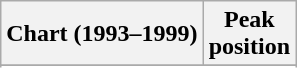<table class="wikitable">
<tr>
<th>Chart (1993–1999)</th>
<th>Peak <br>position</th>
</tr>
<tr>
</tr>
<tr>
</tr>
<tr>
</tr>
<tr>
</tr>
<tr>
</tr>
<tr>
</tr>
</table>
